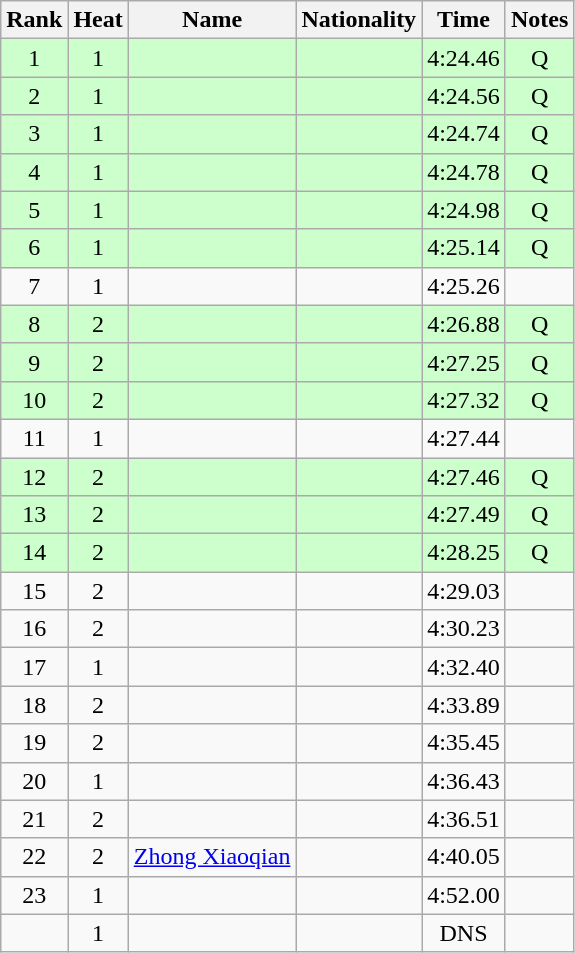<table class="wikitable sortable" style="text-align:center">
<tr>
<th>Rank</th>
<th>Heat</th>
<th>Name</th>
<th>Nationality</th>
<th>Time</th>
<th>Notes</th>
</tr>
<tr bgcolor=ccffcc>
<td>1</td>
<td>1</td>
<td align=left></td>
<td align=left></td>
<td>4:24.46</td>
<td>Q</td>
</tr>
<tr bgcolor=ccffcc>
<td>2</td>
<td>1</td>
<td align=left></td>
<td align=left></td>
<td>4:24.56</td>
<td>Q</td>
</tr>
<tr bgcolor=ccffcc>
<td>3</td>
<td>1</td>
<td align=left></td>
<td align=left></td>
<td>4:24.74</td>
<td>Q</td>
</tr>
<tr bgcolor=ccffcc>
<td>4</td>
<td>1</td>
<td align=left></td>
<td align=left></td>
<td>4:24.78</td>
<td>Q</td>
</tr>
<tr bgcolor=ccffcc>
<td>5</td>
<td>1</td>
<td align=left></td>
<td align=left></td>
<td>4:24.98</td>
<td>Q</td>
</tr>
<tr bgcolor=ccffcc>
<td>6</td>
<td>1</td>
<td align=left></td>
<td align=left></td>
<td>4:25.14</td>
<td>Q</td>
</tr>
<tr>
<td>7</td>
<td>1</td>
<td align=left></td>
<td align=left></td>
<td>4:25.26</td>
<td></td>
</tr>
<tr bgcolor=ccffcc>
<td>8</td>
<td>2</td>
<td align=left></td>
<td align=left></td>
<td>4:26.88</td>
<td>Q</td>
</tr>
<tr bgcolor=ccffcc>
<td>9</td>
<td>2</td>
<td align=left></td>
<td align=left></td>
<td>4:27.25</td>
<td>Q</td>
</tr>
<tr bgcolor=ccffcc>
<td>10</td>
<td>2</td>
<td align=left></td>
<td align=left></td>
<td>4:27.32</td>
<td>Q</td>
</tr>
<tr>
<td>11</td>
<td>1</td>
<td align=left></td>
<td align=left></td>
<td>4:27.44</td>
<td></td>
</tr>
<tr bgcolor=ccffcc>
<td>12</td>
<td>2</td>
<td align=left></td>
<td align=left></td>
<td>4:27.46</td>
<td>Q</td>
</tr>
<tr bgcolor=ccffcc>
<td>13</td>
<td>2</td>
<td align=left></td>
<td align=left></td>
<td>4:27.49</td>
<td>Q</td>
</tr>
<tr bgcolor=ccffcc>
<td>14</td>
<td>2</td>
<td align=left></td>
<td align=left></td>
<td>4:28.25</td>
<td>Q</td>
</tr>
<tr>
<td>15</td>
<td>2</td>
<td align=left></td>
<td align=left></td>
<td>4:29.03</td>
<td></td>
</tr>
<tr>
<td>16</td>
<td>2</td>
<td align=left></td>
<td align=left></td>
<td>4:30.23</td>
<td></td>
</tr>
<tr>
<td>17</td>
<td>1</td>
<td align=left></td>
<td align=left></td>
<td>4:32.40</td>
<td></td>
</tr>
<tr>
<td>18</td>
<td>2</td>
<td align=left></td>
<td align=left></td>
<td>4:33.89</td>
<td></td>
</tr>
<tr>
<td>19</td>
<td>2</td>
<td align=left></td>
<td align=left></td>
<td>4:35.45</td>
<td></td>
</tr>
<tr>
<td>20</td>
<td>1</td>
<td align=left></td>
<td align=left></td>
<td>4:36.43</td>
<td></td>
</tr>
<tr>
<td>21</td>
<td>2</td>
<td align=left></td>
<td align=left></td>
<td>4:36.51</td>
<td></td>
</tr>
<tr>
<td>22</td>
<td>2</td>
<td align=left><a href='#'>Zhong Xiaoqian</a></td>
<td align=left></td>
<td>4:40.05</td>
<td></td>
</tr>
<tr>
<td>23</td>
<td>1</td>
<td align=left></td>
<td align=left></td>
<td>4:52.00</td>
<td></td>
</tr>
<tr>
<td></td>
<td>1</td>
<td align=left></td>
<td align=left></td>
<td>DNS</td>
<td></td>
</tr>
</table>
